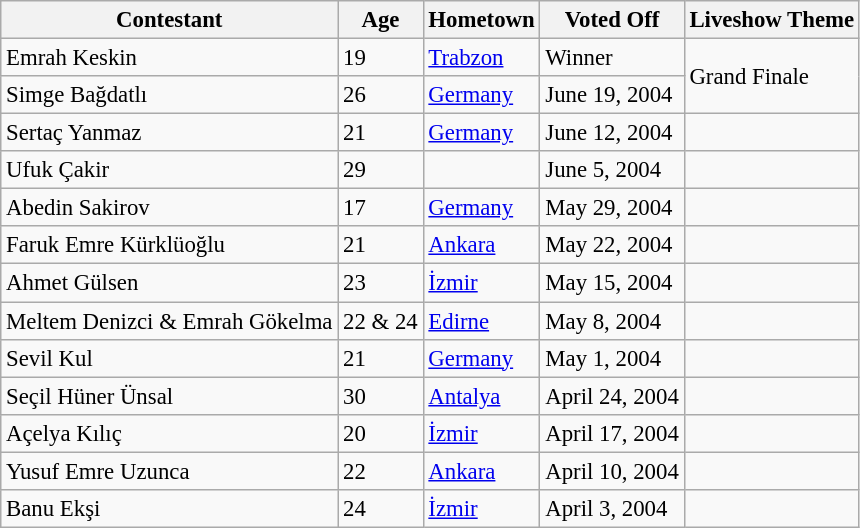<table class="wikitable" style="font-size:95%;">
<tr>
<th>Contestant</th>
<th>Age</th>
<th>Hometown</th>
<th>Voted Off</th>
<th>Liveshow Theme</th>
</tr>
<tr>
<td>Emrah Keskin</td>
<td>19</td>
<td><a href='#'>Trabzon</a></td>
<td>Winner</td>
<td rowspan="2">Grand Finale</td>
</tr>
<tr>
<td>Simge Bağdatlı</td>
<td>26</td>
<td><a href='#'>Germany</a></td>
<td>June 19, 2004</td>
</tr>
<tr>
<td>Sertaç Yanmaz</td>
<td>21</td>
<td><a href='#'>Germany</a></td>
<td>June 12, 2004</td>
<td></td>
</tr>
<tr>
<td>Ufuk Çakir</td>
<td>29</td>
<td></td>
<td>June 5, 2004</td>
<td></td>
</tr>
<tr>
<td>Abedin Sakirov</td>
<td>17</td>
<td><a href='#'>Germany</a></td>
<td>May 29, 2004</td>
<td></td>
</tr>
<tr>
<td>Faruk Emre Kürklüoğlu</td>
<td>21</td>
<td><a href='#'>Ankara</a></td>
<td>May 22, 2004</td>
<td></td>
</tr>
<tr>
<td>Ahmet Gülsen</td>
<td>23</td>
<td><a href='#'>İzmir</a></td>
<td>May 15, 2004</td>
<td></td>
</tr>
<tr>
<td>Meltem Denizci & Emrah Gökelma</td>
<td>22 & 24</td>
<td><a href='#'>Edirne</a></td>
<td>May 8, 2004</td>
<td></td>
</tr>
<tr>
<td>Sevil Kul</td>
<td>21</td>
<td><a href='#'>Germany</a></td>
<td>May 1, 2004</td>
<td></td>
</tr>
<tr>
<td>Seçil Hüner Ünsal</td>
<td>30</td>
<td><a href='#'>Antalya</a></td>
<td>April 24, 2004</td>
<td></td>
</tr>
<tr>
<td>Açelya Kılıç</td>
<td>20</td>
<td><a href='#'>İzmir</a></td>
<td>April 17, 2004</td>
<td></td>
</tr>
<tr>
<td>Yusuf Emre Uzunca</td>
<td>22</td>
<td><a href='#'>Ankara</a></td>
<td>April 10, 2004</td>
<td></td>
</tr>
<tr>
<td>Banu Ekşi</td>
<td>24</td>
<td><a href='#'>İzmir</a></td>
<td>April 3, 2004</td>
<td></td>
</tr>
</table>
